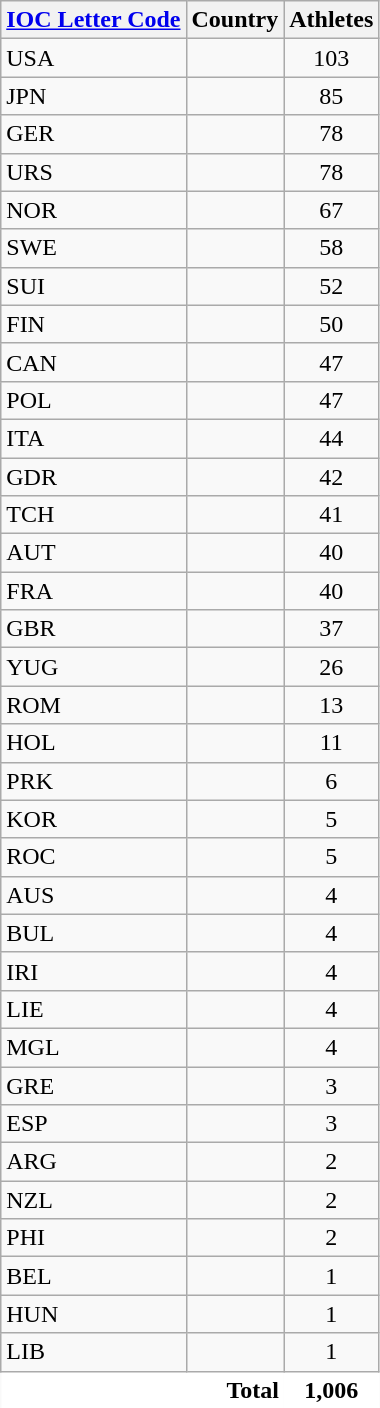<table class="wikitable collapsible collapsed sortable" style="border:0;">
<tr>
<th><a href='#'>IOC Letter Code</a></th>
<th>Country</th>
<th>Athletes</th>
</tr>
<tr>
<td>USA</td>
<td></td>
<td align=center>103</td>
</tr>
<tr>
<td>JPN</td>
<td></td>
<td align=center>85</td>
</tr>
<tr>
<td>GER</td>
<td></td>
<td align=center>78</td>
</tr>
<tr>
<td>URS</td>
<td></td>
<td align=center>78</td>
</tr>
<tr>
<td>NOR</td>
<td></td>
<td align=center>67</td>
</tr>
<tr>
<td>SWE</td>
<td></td>
<td align=center>58</td>
</tr>
<tr>
<td>SUI</td>
<td></td>
<td align=center>52</td>
</tr>
<tr>
<td>FIN</td>
<td></td>
<td align=center>50</td>
</tr>
<tr>
<td>CAN</td>
<td></td>
<td align=center>47</td>
</tr>
<tr>
<td>POL</td>
<td></td>
<td align=center>47</td>
</tr>
<tr>
<td>ITA</td>
<td></td>
<td align=center>44</td>
</tr>
<tr>
<td>GDR</td>
<td></td>
<td align=center>42</td>
</tr>
<tr>
<td>TCH</td>
<td></td>
<td align=center>41</td>
</tr>
<tr>
<td>AUT</td>
<td></td>
<td align=center>40</td>
</tr>
<tr>
<td>FRA</td>
<td></td>
<td align=center>40</td>
</tr>
<tr>
<td>GBR</td>
<td></td>
<td align=center>37</td>
</tr>
<tr>
<td>YUG</td>
<td></td>
<td align=center>26</td>
</tr>
<tr>
<td>ROM</td>
<td></td>
<td align=center>13</td>
</tr>
<tr>
<td>HOL</td>
<td></td>
<td align=center>11</td>
</tr>
<tr>
<td>PRK</td>
<td></td>
<td align=center>6</td>
</tr>
<tr>
<td>KOR</td>
<td></td>
<td align=center>5</td>
</tr>
<tr>
<td>ROC</td>
<td></td>
<td align=center>5</td>
</tr>
<tr>
<td>AUS</td>
<td></td>
<td align=center>4</td>
</tr>
<tr>
<td>BUL</td>
<td></td>
<td align=center>4</td>
</tr>
<tr>
<td>IRI</td>
<td></td>
<td align=center>4</td>
</tr>
<tr>
<td>LIE</td>
<td></td>
<td align=center>4</td>
</tr>
<tr>
<td>MGL</td>
<td></td>
<td align=center>4</td>
</tr>
<tr>
<td>GRE</td>
<td></td>
<td align=center>3</td>
</tr>
<tr>
<td>ESP</td>
<td></td>
<td align=center>3</td>
</tr>
<tr>
<td>ARG</td>
<td></td>
<td align=center>2</td>
</tr>
<tr>
<td>NZL</td>
<td></td>
<td align=center>2</td>
</tr>
<tr>
<td>PHI</td>
<td></td>
<td align=center>2</td>
</tr>
<tr>
<td>BEL</td>
<td></td>
<td align=center>1</td>
</tr>
<tr>
<td>HUN</td>
<td></td>
<td align=center>1</td>
</tr>
<tr>
<td>LIB</td>
<td></td>
<td align=center>1</td>
</tr>
<tr class="sortbottom">
<td colspan=2; style="text-align:right; border:0px; background:#fff;"><strong>Total</strong></td>
<td style="text-align:center; border:0px; background:#fff;"><strong>1,006</strong></td>
</tr>
<tr>
</tr>
</table>
